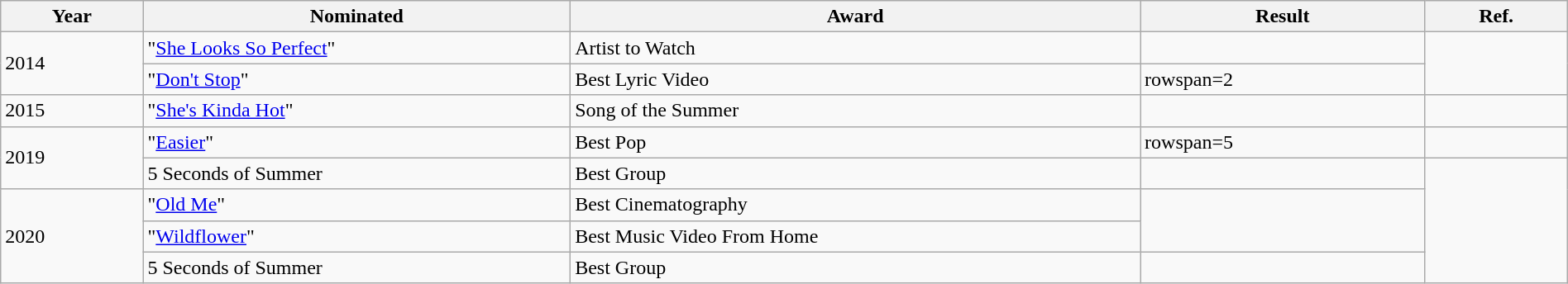<table class="wikitable" style="width:100%;">
<tr>
<th width=5%>Year</th>
<th style="width:15%;">Nominated</th>
<th style="width:20%;">Award</th>
<th style="width:10%;">Result</th>
<th style="width:5%;">Ref.</th>
</tr>
<tr>
<td rowspan="2">2014</td>
<td>"<a href='#'>She Looks So Perfect</a>"</td>
<td>Artist to Watch</td>
<td></td>
<td rowspan="2"></td>
</tr>
<tr>
<td>"<a href='#'>Don't Stop</a>"</td>
<td>Best Lyric Video</td>
<td>rowspan=2 </td>
</tr>
<tr>
<td>2015</td>
<td>"<a href='#'>She's Kinda Hot</a>"</td>
<td>Song of the Summer</td>
<td></td>
</tr>
<tr>
<td rowspan=2>2019</td>
<td>"<a href='#'>Easier</a>"</td>
<td>Best Pop</td>
<td>rowspan=5 </td>
<td></td>
</tr>
<tr>
<td>5 Seconds of Summer</td>
<td>Best Group</td>
<td></td>
</tr>
<tr>
<td rowspan="3">2020</td>
<td>"<a href='#'>Old Me</a>"</td>
<td>Best Cinematography</td>
<td rowspan="2"></td>
</tr>
<tr>
<td>"<a href='#'>Wildflower</a>"</td>
<td>Best Music Video From Home</td>
</tr>
<tr>
<td>5 Seconds of Summer</td>
<td>Best Group</td>
<td></td>
</tr>
</table>
